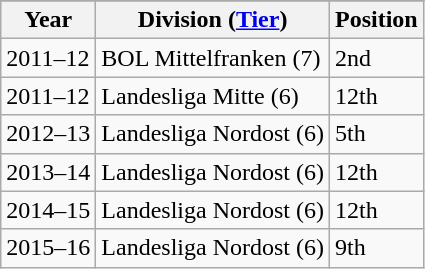<table class="wikitable">
<tr align="center" style="background:#dfdfdf">
</tr>
<tr>
<th>Year</th>
<th>Division (<a href='#'>Tier</a>)</th>
<th>Position</th>
</tr>
<tr>
<td>2011–12</td>
<td>BOL Mittelfranken (7)</td>
<td>2nd</td>
</tr>
<tr>
<td>2011–12</td>
<td>Landesliga Mitte (6)</td>
<td>12th</td>
</tr>
<tr>
<td>2012–13</td>
<td>Landesliga Nordost (6)</td>
<td>5th</td>
</tr>
<tr>
<td>2013–14</td>
<td>Landesliga Nordost (6)</td>
<td>12th</td>
</tr>
<tr>
<td>2014–15</td>
<td>Landesliga Nordost (6)</td>
<td>12th</td>
</tr>
<tr>
<td>2015–16</td>
<td>Landesliga Nordost (6)</td>
<td>9th</td>
</tr>
</table>
